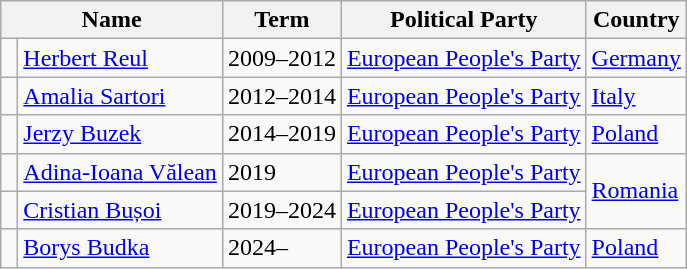<table class="wikitable">
<tr>
<th colspan="2">Name</th>
<th>Term</th>
<th>Political Party</th>
<th>Country</th>
</tr>
<tr>
<td bgcolor=> </td>
<td><a href='#'>Herbert Reul</a></td>
<td>2009–2012</td>
<td><a href='#'>European People's Party</a></td>
<td rowspan="1"> <a href='#'>Germany</a></td>
</tr>
<tr>
<td bgcolor=> </td>
<td><a href='#'>Amalia Sartori</a></td>
<td>2012–2014</td>
<td><a href='#'>European People's Party</a></td>
<td rowspan="1"> <a href='#'>Italy</a></td>
</tr>
<tr>
<td bgcolor=> </td>
<td><a href='#'>Jerzy Buzek</a></td>
<td>2014–2019</td>
<td><a href='#'>European People's Party</a></td>
<td rowspan="1"> <a href='#'>Poland</a></td>
</tr>
<tr>
<td bgcolor=> </td>
<td><a href='#'>Adina-Ioana Vălean</a></td>
<td>2019</td>
<td><a href='#'>European People's Party</a></td>
<td rowspan="2"> <a href='#'>Romania</a></td>
</tr>
<tr>
<td bgcolor=> </td>
<td><a href='#'>Cristian Bușoi</a></td>
<td>2019–2024</td>
<td><a href='#'>European People's Party</a></td>
</tr>
<tr>
<td bgcolor=> </td>
<td><a href='#'>Borys Budka</a></td>
<td>2024–</td>
<td><a href='#'>European People's Party</a></td>
<td rowspan="1"> <a href='#'>Poland</a></td>
</tr>
</table>
